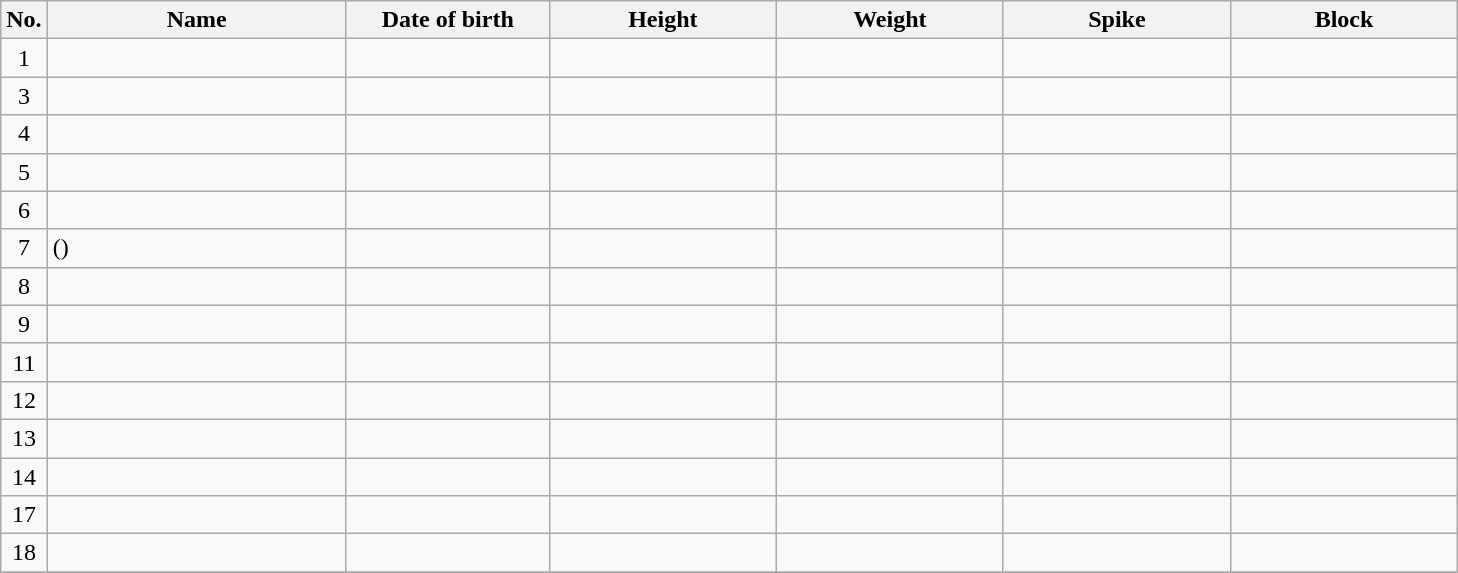<table class="wikitable sortable" style="font-size:100%; text-align:center;">
<tr>
<th>No.</th>
<th style="width:12em">Name</th>
<th style="width:8em">Date of birth</th>
<th style="width:9em">Height</th>
<th style="width:9em">Weight</th>
<th style="width:9em">Spike</th>
<th style="width:9em">Block</th>
</tr>
<tr>
<td>1</td>
<td align=left> </td>
<td align=right></td>
<td></td>
<td></td>
<td></td>
<td></td>
</tr>
<tr>
<td>3</td>
<td align=left> </td>
<td align=right></td>
<td></td>
<td></td>
<td></td>
<td></td>
</tr>
<tr>
<td>4</td>
<td align=left> </td>
<td align=right></td>
<td></td>
<td></td>
<td></td>
<td></td>
</tr>
<tr>
<td>5</td>
<td align=left> </td>
<td align=right></td>
<td></td>
<td></td>
<td></td>
<td></td>
</tr>
<tr>
<td>6</td>
<td align=left></td>
<td align=right></td>
<td></td>
<td></td>
<td></td>
<td></td>
</tr>
<tr>
<td>7</td>
<td align=left>  ()</td>
<td align=right></td>
<td></td>
<td></td>
<td></td>
<td></td>
</tr>
<tr>
<td>8</td>
<td align=left> </td>
<td align=right></td>
<td></td>
<td></td>
<td></td>
<td></td>
</tr>
<tr>
<td>9</td>
<td align=left> </td>
<td align=right></td>
<td></td>
<td></td>
<td></td>
<td></td>
</tr>
<tr>
<td>11</td>
<td align=left> </td>
<td align=right></td>
<td></td>
<td></td>
<td></td>
<td></td>
</tr>
<tr>
<td>12</td>
<td align=left> </td>
<td align=right></td>
<td></td>
<td></td>
<td></td>
<td></td>
</tr>
<tr>
<td>13</td>
<td align=left> </td>
<td align=right></td>
<td></td>
<td></td>
<td></td>
<td></td>
</tr>
<tr>
<td>14</td>
<td align=left> </td>
<td align=right></td>
<td></td>
<td></td>
<td></td>
<td></td>
</tr>
<tr>
<td>17</td>
<td align=left> </td>
<td align=right></td>
<td></td>
<td></td>
<td></td>
<td></td>
</tr>
<tr>
<td>18</td>
<td align=left> </td>
<td align=right></td>
<td></td>
<td></td>
<td></td>
<td></td>
</tr>
<tr>
</tr>
</table>
